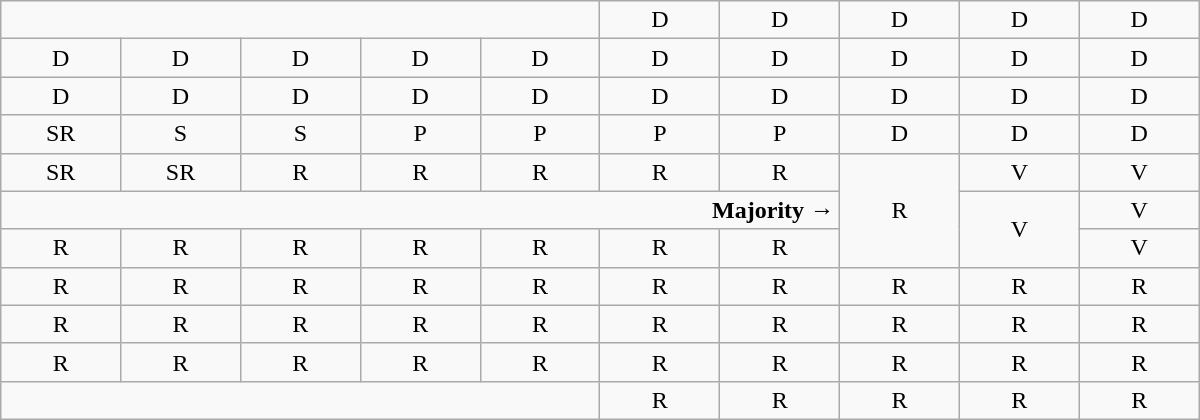<table class="wikitable" style="text-align:center; width:800px">
<tr>
<td colspan=5></td>
<td>D</td>
<td>D</td>
<td>D</td>
<td>D</td>
<td>D</td>
</tr>
<tr>
<td width=50px >D</td>
<td width=50px >D</td>
<td width=50px >D</td>
<td width=50px >D</td>
<td width=50px >D</td>
<td width=50px >D</td>
<td width=50px >D</td>
<td width=50px >D</td>
<td width=50px >D</td>
<td width=50px >D</td>
</tr>
<tr>
<td>D<br></td>
<td>D<br></td>
<td>D<br></td>
<td>D<br></td>
<td>D<br></td>
<td>D<br></td>
<td>D<br></td>
<td>D<br></td>
<td>D<br></td>
<td>D<br></td>
</tr>
<tr>
<td>SR</td>
<td>S</td>
<td>S</td>
<td>P</td>
<td>P</td>
<td>P</td>
<td>P</td>
<td>D<br></td>
<td>D<br></td>
<td>D<br></td>
</tr>
<tr>
<td>SR</td>
<td>SR<br></td>
<td>R<br></td>
<td>R<br></td>
<td>R<br></td>
<td>R<br></td>
<td>R<br></td>
<td rowspan=3 >R<br></td>
<td>V<br></td>
<td>V</td>
</tr>
<tr style="height:1em">
<td colspan=7 style="text-align:right"><strong>Majority →</strong></td>
<td rowspan=2 >V<br></td>
<td>V</td>
</tr>
<tr style="height:1em">
<td>R<br></td>
<td>R<br></td>
<td>R<br></td>
<td>R<br></td>
<td>R<br></td>
<td>R<br></td>
<td>R<br></td>
<td>V</td>
</tr>
<tr>
<td>R<br></td>
<td>R</td>
<td>R</td>
<td>R</td>
<td>R</td>
<td>R</td>
<td>R</td>
<td>R</td>
<td>R</td>
<td>R</td>
</tr>
<tr>
<td>R</td>
<td>R</td>
<td>R</td>
<td>R</td>
<td>R</td>
<td>R</td>
<td>R</td>
<td>R</td>
<td>R</td>
<td>R</td>
</tr>
<tr>
<td>R</td>
<td>R</td>
<td>R</td>
<td>R</td>
<td>R</td>
<td>R</td>
<td>R</td>
<td>R</td>
<td>R</td>
<td>R</td>
</tr>
<tr>
<td colspan=5></td>
<td>R</td>
<td>R</td>
<td>R</td>
<td>R</td>
<td>R</td>
</tr>
</table>
